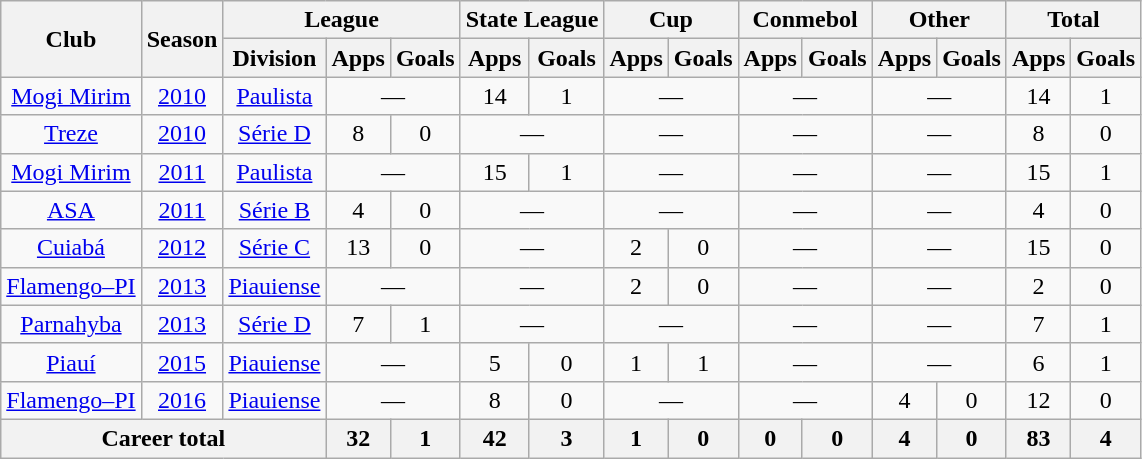<table class="wikitable" style="text-align: center;">
<tr>
<th rowspan="2">Club</th>
<th rowspan="2">Season</th>
<th colspan="3">League</th>
<th colspan="2">State League</th>
<th colspan="2">Cup</th>
<th colspan="2">Conmebol</th>
<th colspan="2">Other</th>
<th colspan="2">Total</th>
</tr>
<tr>
<th>Division</th>
<th>Apps</th>
<th>Goals</th>
<th>Apps</th>
<th>Goals</th>
<th>Apps</th>
<th>Goals</th>
<th>Apps</th>
<th>Goals</th>
<th>Apps</th>
<th>Goals</th>
<th>Apps</th>
<th>Goals</th>
</tr>
<tr>
<td valign="center"><a href='#'>Mogi Mirim</a></td>
<td><a href='#'>2010</a></td>
<td><a href='#'>Paulista</a></td>
<td colspan="2">—</td>
<td>14</td>
<td>1</td>
<td colspan="2">—</td>
<td colspan="2">—</td>
<td colspan="2">—</td>
<td>14</td>
<td>1</td>
</tr>
<tr>
<td valign="center"><a href='#'>Treze</a></td>
<td><a href='#'>2010</a></td>
<td><a href='#'>Série D</a></td>
<td>8</td>
<td>0</td>
<td colspan="2">—</td>
<td colspan="2">—</td>
<td colspan="2">—</td>
<td colspan="2">—</td>
<td>8</td>
<td>0</td>
</tr>
<tr>
<td valign="center"><a href='#'>Mogi Mirim</a></td>
<td><a href='#'>2011</a></td>
<td><a href='#'>Paulista</a></td>
<td colspan="2">—</td>
<td>15</td>
<td>1</td>
<td colspan="2">—</td>
<td colspan="2">—</td>
<td colspan="2">—</td>
<td>15</td>
<td>1</td>
</tr>
<tr>
<td valign="center"><a href='#'>ASA</a></td>
<td><a href='#'>2011</a></td>
<td><a href='#'>Série B</a></td>
<td>4</td>
<td>0</td>
<td colspan="2">—</td>
<td colspan="2">—</td>
<td colspan="2">—</td>
<td colspan="2">—</td>
<td>4</td>
<td>0</td>
</tr>
<tr>
<td valign="center"><a href='#'>Cuiabá</a></td>
<td><a href='#'>2012</a></td>
<td><a href='#'>Série C</a></td>
<td>13</td>
<td>0</td>
<td colspan="2">—</td>
<td>2</td>
<td>0</td>
<td colspan="2">—</td>
<td colspan="2">—</td>
<td>15</td>
<td>0</td>
</tr>
<tr>
<td valign="center"><a href='#'>Flamengo–PI</a></td>
<td><a href='#'>2013</a></td>
<td><a href='#'>Piauiense</a></td>
<td colspan="2">—</td>
<td colspan="2">—</td>
<td>2</td>
<td>0</td>
<td colspan="2">—</td>
<td colspan="2">—</td>
<td>2</td>
<td>0</td>
</tr>
<tr>
<td valign="center"><a href='#'>Parnahyba</a></td>
<td><a href='#'>2013</a></td>
<td><a href='#'>Série D</a></td>
<td>7</td>
<td>1</td>
<td colspan="2">—</td>
<td colspan="2">—</td>
<td colspan="2">—</td>
<td colspan="2">—</td>
<td>7</td>
<td>1</td>
</tr>
<tr>
<td valign="center"><a href='#'>Piauí</a></td>
<td><a href='#'>2015</a></td>
<td><a href='#'>Piauiense</a></td>
<td colspan="2">—</td>
<td>5</td>
<td>0</td>
<td>1</td>
<td>1</td>
<td colspan="2">—</td>
<td colspan="2">—</td>
<td>6</td>
<td>1</td>
</tr>
<tr>
<td valign="center"><a href='#'>Flamengo–PI</a></td>
<td><a href='#'>2016</a></td>
<td><a href='#'>Piauiense</a></td>
<td colspan="2">—</td>
<td>8</td>
<td>0</td>
<td colspan="2">—</td>
<td colspan="2">—</td>
<td>4</td>
<td>0</td>
<td>12</td>
<td>0</td>
</tr>
<tr>
<th colspan="3"><strong>Career total</strong></th>
<th>32</th>
<th>1</th>
<th>42</th>
<th>3</th>
<th>1</th>
<th>0</th>
<th>0</th>
<th>0</th>
<th>4</th>
<th>0</th>
<th>83</th>
<th>4</th>
</tr>
</table>
